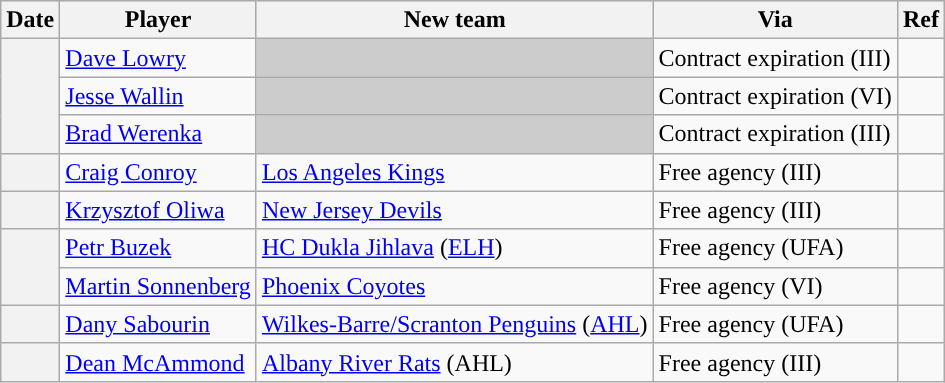<table class="wikitable plainrowheaders">
<tr style="background:#ddd; text-align:center;">
<th>Date</th>
<th>Player</th>
<th>New team</th>
<th>Via</th>
<th>Ref</th>
</tr>
<tr>
<th scope="row" rowspan=3></th>
<td><a href='#'>Dave Lowry</a></td>
<td style="background:#ccc"></td>
<td>Contract expiration (III)</td>
<td></td>
</tr>
<tr>
<td><a href='#'>Jesse Wallin</a></td>
<td style="background:#ccc"></td>
<td>Contract expiration (VI)</td>
<td></td>
</tr>
<tr>
<td><a href='#'>Brad Werenka</a></td>
<td style="background:#ccc"></td>
<td>Contract expiration (III)</td>
<td></td>
</tr>
<tr>
<th scope="row"></th>
<td><a href='#'>Craig Conroy</a></td>
<td><a href='#'>Los Angeles Kings</a></td>
<td>Free agency (III)</td>
<td></td>
</tr>
<tr>
<th scope="row"></th>
<td><a href='#'>Krzysztof Oliwa</a></td>
<td><a href='#'>New Jersey Devils</a></td>
<td>Free agency (III)</td>
<td></td>
</tr>
<tr>
<th scope="row" rowspan=2></th>
<td><a href='#'>Petr Buzek</a></td>
<td><a href='#'>HC Dukla Jihlava</a> (<a href='#'>ELH</a>)</td>
<td>Free agency (UFA)</td>
<td></td>
</tr>
<tr>
<td><a href='#'>Martin Sonnenberg</a></td>
<td><a href='#'>Phoenix Coyotes</a></td>
<td>Free agency (VI)</td>
<td></td>
</tr>
<tr>
<th scope="row"></th>
<td><a href='#'>Dany Sabourin</a></td>
<td><a href='#'>Wilkes-Barre/Scranton Penguins</a> (<a href='#'>AHL</a>)</td>
<td>Free agency (UFA)</td>
<td></td>
</tr>
<tr>
<th scope="row"></th>
<td><a href='#'>Dean McAmmond</a></td>
<td><a href='#'>Albany River Rats</a> (AHL)</td>
<td>Free agency (III)</td>
<td></td>
</tr>
</table>
